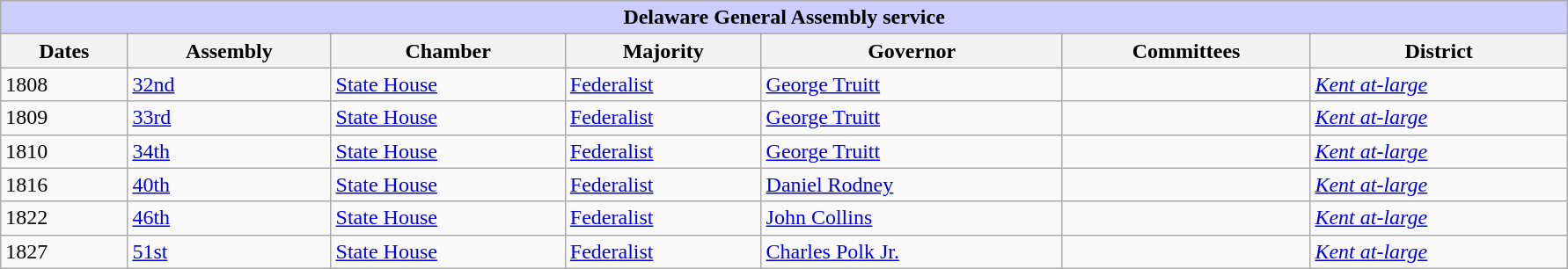<table class=wikitable style="width: 94%" style="text-align: center;" align="center">
<tr bgcolor=#cccccc>
<th colspan=7 style="background: #ccccff;">Delaware General Assembly service</th>
</tr>
<tr>
<th><strong>Dates</strong></th>
<th><strong>Assembly</strong></th>
<th><strong>Chamber</strong></th>
<th><strong>Majority</strong></th>
<th><strong>Governor</strong></th>
<th><strong>Committees</strong></th>
<th><strong>District</strong></th>
</tr>
<tr>
<td>1808</td>
<td><a href='#'>32nd</a></td>
<td><a href='#'>State House</a></td>
<td><a href='#'>Federalist</a></td>
<td><a href='#'>George Truitt</a></td>
<td></td>
<td><a href='#'><em>Kent at-large</em></a></td>
</tr>
<tr>
<td>1809</td>
<td><a href='#'>33rd</a></td>
<td><a href='#'>State House</a></td>
<td><a href='#'>Federalist</a></td>
<td><a href='#'>George Truitt</a></td>
<td></td>
<td><a href='#'><em>Kent at-large</em></a></td>
</tr>
<tr>
<td>1810</td>
<td><a href='#'>34th</a></td>
<td><a href='#'>State House</a></td>
<td><a href='#'>Federalist</a></td>
<td><a href='#'>George Truitt</a></td>
<td></td>
<td><a href='#'><em>Kent at-large</em></a></td>
</tr>
<tr>
<td>1816</td>
<td><a href='#'>40th</a></td>
<td><a href='#'>State House</a></td>
<td><a href='#'>Federalist</a></td>
<td><a href='#'>Daniel Rodney</a></td>
<td></td>
<td><a href='#'><em>Kent at-large</em></a></td>
</tr>
<tr>
<td>1822</td>
<td><a href='#'>46th</a></td>
<td><a href='#'>State House</a></td>
<td><a href='#'>Federalist</a></td>
<td><a href='#'>John Collins</a></td>
<td></td>
<td><a href='#'><em>Kent at-large</em></a></td>
</tr>
<tr>
<td>1827</td>
<td><a href='#'>51st</a></td>
<td><a href='#'>State House</a></td>
<td><a href='#'>Federalist</a></td>
<td><a href='#'>Charles Polk Jr.</a></td>
<td></td>
<td><a href='#'><em>Kent at-large</em></a></td>
</tr>
</table>
